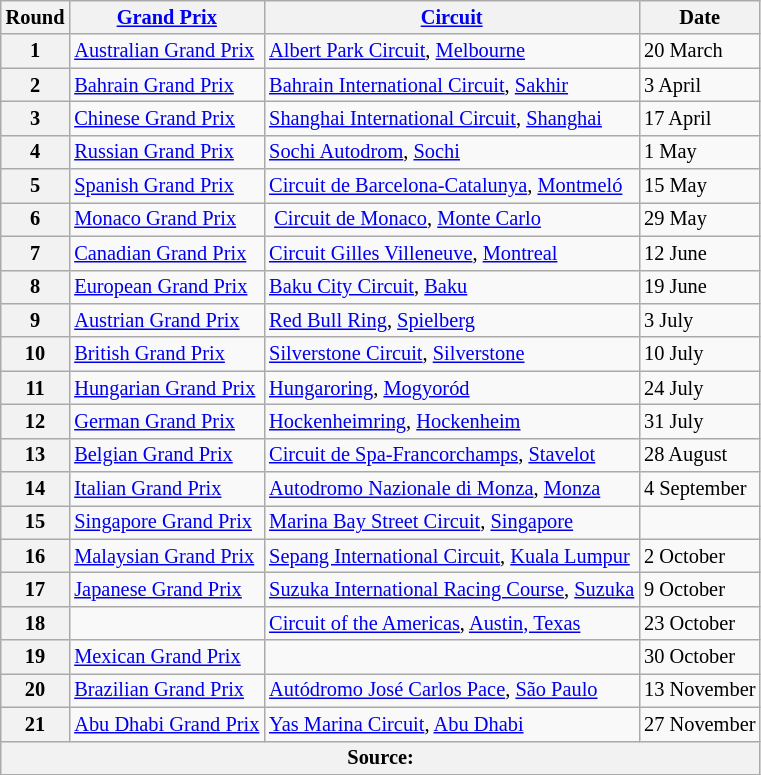<table class="wikitable" style="font-size: 85%;">
<tr>
<th>Round</th>
<th><a href='#'>Grand Prix</a></th>
<th><a href='#'>Circuit</a></th>
<th>Date</th>
</tr>
<tr>
<th>1</th>
<td><a href='#'>Australian Grand Prix</a></td>
<td> <a href='#'>Albert Park Circuit</a>, <a href='#'>Melbourne</a></td>
<td>20 March</td>
</tr>
<tr>
<th>2</th>
<td><a href='#'>Bahrain Grand Prix</a></td>
<td> <a href='#'>Bahrain International Circuit</a>, <a href='#'>Sakhir</a></td>
<td>3 April</td>
</tr>
<tr>
<th>3</th>
<td><a href='#'>Chinese Grand Prix</a></td>
<td> <a href='#'>Shanghai International Circuit</a>, <a href='#'>Shanghai</a></td>
<td>17 April</td>
</tr>
<tr>
<th>4</th>
<td><a href='#'>Russian Grand Prix</a></td>
<td> <a href='#'>Sochi Autodrom</a>, <a href='#'>Sochi</a></td>
<td>1 May</td>
</tr>
<tr>
<th>5</th>
<td><a href='#'>Spanish Grand Prix</a></td>
<td> <a href='#'>Circuit de Barcelona-Catalunya</a>, <a href='#'>Montmeló</a></td>
<td>15 May</td>
</tr>
<tr>
<th>6</th>
<td><a href='#'>Monaco Grand Prix</a></td>
<td>  <a href='#'>Circuit de Monaco</a>, <a href='#'>Monte Carlo</a></td>
<td>29 May</td>
</tr>
<tr>
<th>7</th>
<td><a href='#'>Canadian Grand Prix</a></td>
<td> <a href='#'>Circuit Gilles Villeneuve</a>, <a href='#'>Montreal</a></td>
<td>12 June</td>
</tr>
<tr>
<th>8</th>
<td><a href='#'>European Grand Prix</a></td>
<td> <a href='#'>Baku City Circuit</a>, <a href='#'>Baku</a></td>
<td>19 June</td>
</tr>
<tr>
<th>9</th>
<td><a href='#'>Austrian Grand Prix</a></td>
<td> <a href='#'>Red Bull Ring</a>, <a href='#'>Spielberg</a></td>
<td>3 July</td>
</tr>
<tr>
<th>10</th>
<td><a href='#'>British Grand Prix</a></td>
<td> <a href='#'>Silverstone Circuit</a>, <a href='#'>Silverstone</a></td>
<td>10 July</td>
</tr>
<tr>
<th>11</th>
<td><a href='#'>Hungarian Grand Prix</a></td>
<td> <a href='#'>Hungaroring</a>, <a href='#'>Mogyoród</a></td>
<td>24 July</td>
</tr>
<tr>
<th>12</th>
<td><a href='#'>German Grand Prix</a></td>
<td> <a href='#'>Hockenheimring</a>, <a href='#'>Hockenheim</a></td>
<td>31 July</td>
</tr>
<tr>
<th>13</th>
<td><a href='#'>Belgian Grand Prix</a></td>
<td> <a href='#'>Circuit de Spa-Francorchamps</a>, <a href='#'>Stavelot</a></td>
<td>28 August</td>
</tr>
<tr>
<th>14</th>
<td><a href='#'>Italian Grand Prix</a></td>
<td> <a href='#'>Autodromo Nazionale di Monza</a>, <a href='#'>Monza</a></td>
<td>4 September</td>
</tr>
<tr>
<th>15</th>
<td><a href='#'>Singapore Grand Prix</a></td>
<td> <a href='#'>Marina Bay Street Circuit</a>, <a href='#'>Singapore</a></td>
<td></td>
</tr>
<tr>
<th>16</th>
<td><a href='#'>Malaysian Grand Prix</a></td>
<td> <a href='#'>Sepang International Circuit</a>, <a href='#'>Kuala Lumpur</a></td>
<td>2 October</td>
</tr>
<tr>
<th>17</th>
<td><a href='#'>Japanese Grand Prix</a></td>
<td> <a href='#'>Suzuka International Racing Course</a>, <a href='#'>Suzuka</a></td>
<td>9 October</td>
</tr>
<tr>
<th>18</th>
<td></td>
<td> <a href='#'>Circuit of the Americas</a>, <a href='#'>Austin, Texas</a></td>
<td>23 October</td>
</tr>
<tr>
<th>19</th>
<td><a href='#'>Mexican Grand Prix</a></td>
<td></td>
<td>30 October</td>
</tr>
<tr>
<th>20</th>
<td><a href='#'>Brazilian Grand Prix</a></td>
<td> <a href='#'>Autódromo José Carlos Pace</a>, <a href='#'>São Paulo</a></td>
<td>13 November</td>
</tr>
<tr>
<th>21</th>
<td><a href='#'>Abu Dhabi Grand Prix</a></td>
<td> <a href='#'>Yas Marina Circuit</a>, <a href='#'>Abu Dhabi</a></td>
<td>27 November</td>
</tr>
<tr>
<th colspan="5">Source:</th>
</tr>
</table>
